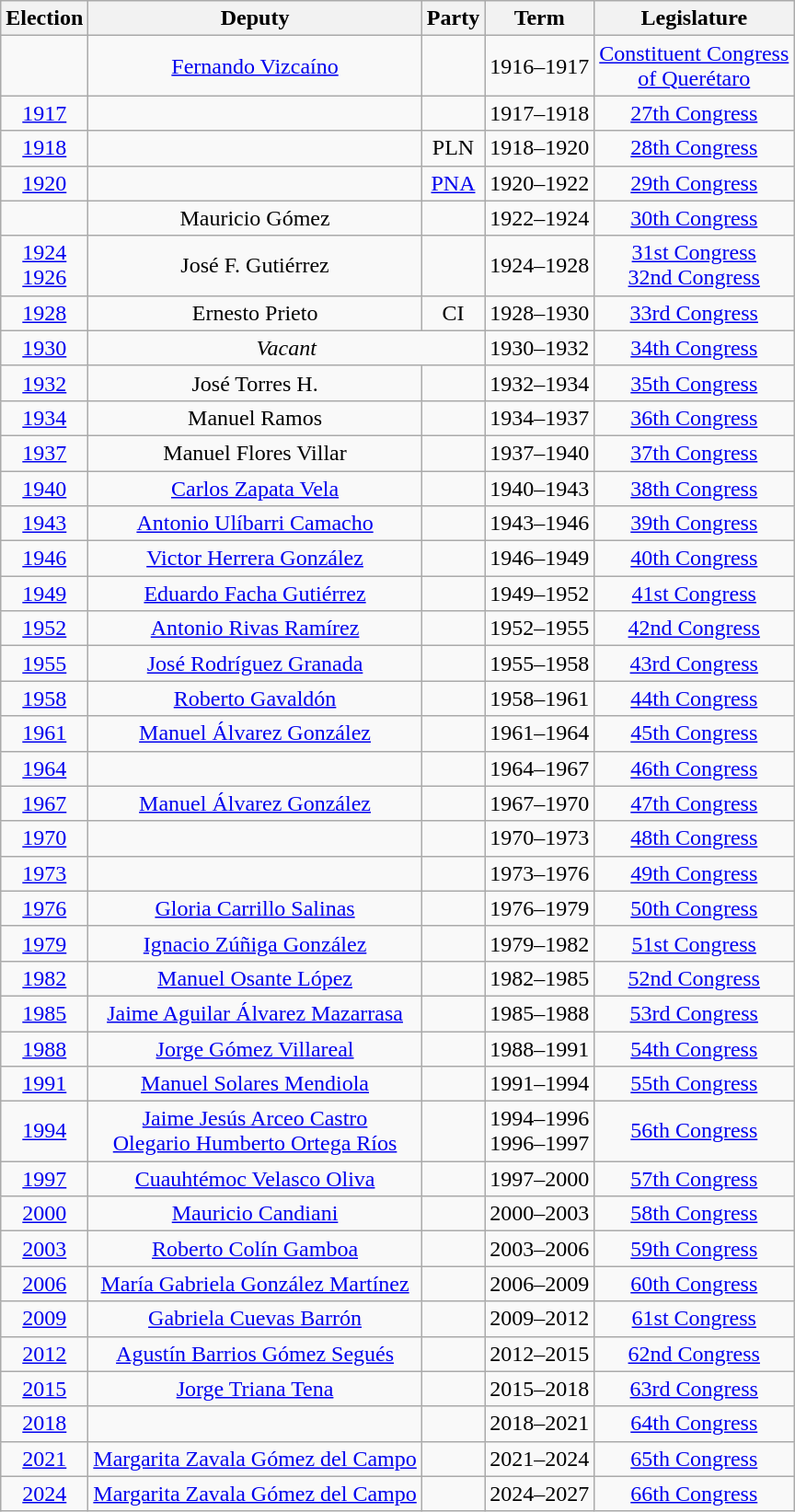<table class="wikitable sortable" style="text-align: center">
<tr>
<th>Election</th>
<th class="unsortable">Deputy</th>
<th class="unsortable">Party</th>
<th class="unsortable">Term</th>
<th class="unsortable">Legislature</th>
</tr>
<tr>
<td></td>
<td><a href='#'>Fernando Vizcaíno</a></td>
<td></td>
<td>1916–1917</td>
<td><a href='#'>Constituent Congress<br>of Querétaro</a></td>
</tr>
<tr>
<td><a href='#'>1917</a></td>
<td></td>
<td></td>
<td>1917–1918</td>
<td><a href='#'>27th Congress</a></td>
</tr>
<tr>
<td><a href='#'>1918</a></td>
<td></td>
<td>PLN</td>
<td>1918–1920</td>
<td><a href='#'>28th Congress</a></td>
</tr>
<tr>
<td><a href='#'>1920</a></td>
<td></td>
<td><a href='#'>PNA</a></td>
<td>1920–1922</td>
<td><a href='#'>29th Congress</a></td>
</tr>
<tr>
<td></td>
<td>Mauricio Gómez</td>
<td></td>
<td>1922–1924</td>
<td><a href='#'>30th Congress</a></td>
</tr>
<tr>
<td><a href='#'>1924</a><br><a href='#'>1926</a></td>
<td>José F. Gutiérrez</td>
<td></td>
<td>1924–1928</td>
<td><a href='#'>31st Congress</a><br><a href='#'>32nd Congress</a></td>
</tr>
<tr>
<td><a href='#'>1928</a></td>
<td>Ernesto Prieto</td>
<td>CI</td>
<td>1928–1930</td>
<td><a href='#'>33rd Congress</a></td>
</tr>
<tr>
<td><a href='#'>1930</a></td>
<td colspan=2><em>Vacant</em></td>
<td>1930–1932</td>
<td><a href='#'>34th Congress</a></td>
</tr>
<tr>
<td><a href='#'>1932</a></td>
<td>José Torres H.</td>
<td></td>
<td>1932–1934</td>
<td><a href='#'>35th Congress</a></td>
</tr>
<tr>
<td><a href='#'>1934</a></td>
<td>Manuel Ramos</td>
<td></td>
<td>1934–1937</td>
<td><a href='#'>36th Congress</a></td>
</tr>
<tr>
<td><a href='#'>1937</a></td>
<td>Manuel Flores Villar</td>
<td></td>
<td>1937–1940</td>
<td><a href='#'>37th Congress</a></td>
</tr>
<tr>
<td><a href='#'>1940</a></td>
<td><a href='#'>Carlos Zapata Vela</a></td>
<td></td>
<td>1940–1943</td>
<td><a href='#'>38th Congress</a></td>
</tr>
<tr>
<td><a href='#'>1943</a></td>
<td><a href='#'>Antonio Ulíbarri Camacho</a></td>
<td></td>
<td>1943–1946</td>
<td><a href='#'>39th Congress</a></td>
</tr>
<tr>
<td><a href='#'>1946</a></td>
<td><a href='#'>Victor Herrera González</a></td>
<td></td>
<td>1946–1949</td>
<td><a href='#'>40th Congress</a></td>
</tr>
<tr>
<td><a href='#'>1949</a></td>
<td><a href='#'>Eduardo Facha Gutiérrez</a></td>
<td></td>
<td>1949–1952</td>
<td><a href='#'>41st Congress</a></td>
</tr>
<tr>
<td><a href='#'>1952</a></td>
<td><a href='#'>Antonio Rivas Ramírez</a></td>
<td></td>
<td>1952–1955</td>
<td><a href='#'>42nd Congress</a></td>
</tr>
<tr>
<td><a href='#'>1955</a></td>
<td><a href='#'>José Rodríguez Granada</a></td>
<td></td>
<td>1955–1958</td>
<td><a href='#'>43rd Congress</a></td>
</tr>
<tr>
<td><a href='#'>1958</a></td>
<td><a href='#'>Roberto Gavaldón</a></td>
<td></td>
<td>1958–1961</td>
<td><a href='#'>44th Congress</a></td>
</tr>
<tr>
<td><a href='#'>1961</a></td>
<td><a href='#'>Manuel Álvarez González</a></td>
<td></td>
<td>1961–1964</td>
<td><a href='#'>45th Congress</a></td>
</tr>
<tr>
<td><a href='#'>1964</a></td>
<td></td>
<td></td>
<td>1964–1967</td>
<td><a href='#'>46th Congress</a></td>
</tr>
<tr>
<td><a href='#'>1967</a></td>
<td><a href='#'>Manuel Álvarez González</a></td>
<td></td>
<td>1967–1970</td>
<td><a href='#'>47th Congress</a></td>
</tr>
<tr>
<td><a href='#'>1970</a></td>
<td></td>
<td></td>
<td>1970–1973</td>
<td><a href='#'>48th Congress</a></td>
</tr>
<tr>
<td><a href='#'>1973</a></td>
<td></td>
<td></td>
<td>1973–1976</td>
<td><a href='#'>49th Congress</a></td>
</tr>
<tr>
<td><a href='#'>1976</a></td>
<td><a href='#'>Gloria Carrillo Salinas</a></td>
<td></td>
<td>1976–1979</td>
<td><a href='#'>50th Congress</a></td>
</tr>
<tr>
<td><a href='#'>1979</a></td>
<td><a href='#'>Ignacio Zúñiga González</a></td>
<td></td>
<td>1979–1982</td>
<td><a href='#'>51st Congress</a></td>
</tr>
<tr>
<td><a href='#'>1982</a></td>
<td><a href='#'>Manuel Osante López</a></td>
<td></td>
<td>1982–1985</td>
<td><a href='#'>52nd Congress</a></td>
</tr>
<tr>
<td><a href='#'>1985</a></td>
<td><a href='#'>Jaime Aguilar Álvarez Mazarrasa</a></td>
<td></td>
<td>1985–1988</td>
<td><a href='#'>53rd Congress</a></td>
</tr>
<tr>
<td><a href='#'>1988</a></td>
<td><a href='#'>Jorge Gómez Villareal</a></td>
<td></td>
<td>1988–1991</td>
<td><a href='#'>54th Congress</a></td>
</tr>
<tr>
<td><a href='#'>1991</a></td>
<td><a href='#'>Manuel Solares Mendiola</a></td>
<td></td>
<td>1991–1994</td>
<td><a href='#'>55th Congress</a></td>
</tr>
<tr>
<td><a href='#'>1994</a></td>
<td><a href='#'>Jaime Jesús Arceo Castro</a><br><a href='#'>Olegario Humberto Ortega Ríos</a></td>
<td></td>
<td>1994–1996<br>1996–1997</td>
<td><a href='#'>56th Congress</a></td>
</tr>
<tr>
<td><a href='#'>1997</a></td>
<td><a href='#'>Cuauhtémoc Velasco Oliva</a></td>
<td></td>
<td>1997–2000</td>
<td><a href='#'>57th Congress</a></td>
</tr>
<tr>
<td><a href='#'>2000</a></td>
<td><a href='#'>Mauricio Candiani</a></td>
<td></td>
<td>2000–2003</td>
<td><a href='#'>58th Congress</a></td>
</tr>
<tr>
<td><a href='#'>2003</a></td>
<td><a href='#'>Roberto Colín Gamboa</a></td>
<td></td>
<td>2003–2006</td>
<td><a href='#'>59th Congress</a></td>
</tr>
<tr>
<td><a href='#'>2006</a></td>
<td><a href='#'>María Gabriela González Martínez</a></td>
<td></td>
<td>2006–2009</td>
<td><a href='#'>60th Congress</a></td>
</tr>
<tr>
<td><a href='#'>2009</a></td>
<td><a href='#'>Gabriela Cuevas Barrón</a></td>
<td></td>
<td>2009–2012</td>
<td><a href='#'>61st Congress</a></td>
</tr>
<tr>
<td><a href='#'>2012</a></td>
<td><a href='#'>Agustín Barrios Gómez Segués</a></td>
<td></td>
<td>2012–2015</td>
<td><a href='#'>62nd Congress</a></td>
</tr>
<tr>
<td><a href='#'>2015</a></td>
<td><a href='#'>Jorge Triana Tena</a></td>
<td></td>
<td>2015–2018</td>
<td><a href='#'>63rd Congress</a></td>
</tr>
<tr>
<td><a href='#'>2018</a></td>
<td></td>
<td></td>
<td>2018–2021</td>
<td><a href='#'>64th Congress</a></td>
</tr>
<tr>
<td><a href='#'>2021</a></td>
<td><a href='#'>Margarita Zavala Gómez del Campo</a></td>
<td></td>
<td>2021–2024</td>
<td><a href='#'>65th Congress</a></td>
</tr>
<tr>
<td><a href='#'>2024</a></td>
<td><a href='#'>Margarita Zavala Gómez del Campo</a></td>
<td></td>
<td>2024–2027</td>
<td><a href='#'>66th Congress</a></td>
</tr>
</table>
